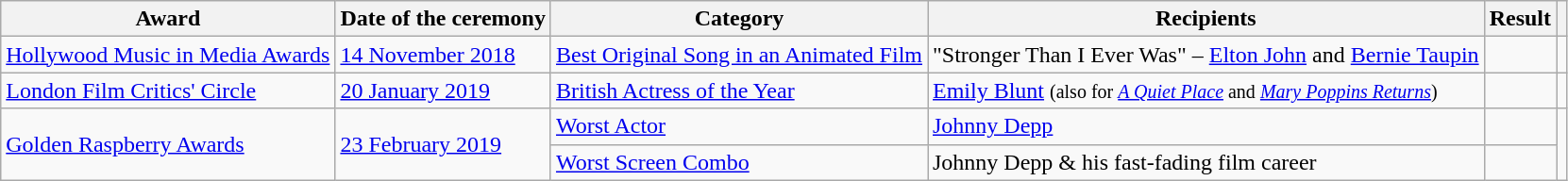<table class="wikitable plainrowheaders sortable">
<tr>
<th scope="col">Award</th>
<th scope="col">Date of the ceremony</th>
<th scope="col">Category</th>
<th scope="col">Recipients</th>
<th scope="col">Result</th>
<th class="unsortable" scope="col"></th>
</tr>
<tr>
<td><a href='#'>Hollywood Music in Media Awards</a></td>
<td><a href='#'>14 November 2018</a></td>
<td><a href='#'>Best Original Song in an Animated Film</a></td>
<td>"Stronger Than I Ever Was" – <a href='#'>Elton John</a> and <a href='#'>Bernie Taupin</a></td>
<td></td>
<td></td>
</tr>
<tr>
<td scope="row"><a href='#'>London Film Critics' Circle</a></td>
<td><a href='#'>20 January 2019</a></td>
<td><a href='#'>British Actress of the Year</a></td>
<td><a href='#'>Emily Blunt</a> <small>(also for <em><a href='#'>A Quiet Place</a></em> and <em><a href='#'>Mary Poppins Returns</a></em>)</small></td>
<td></td>
<td></td>
</tr>
<tr>
<td rowspan="2"><a href='#'>Golden Raspberry Awards</a></td>
<td rowspan="2"><a href='#'>23 February 2019</a></td>
<td><a href='#'>Worst Actor</a></td>
<td><a href='#'>Johnny Depp</a></td>
<td></td>
<td rowspan="2"></td>
</tr>
<tr>
<td><a href='#'>Worst Screen Combo</a></td>
<td>Johnny Depp & his fast-fading film career</td>
<td></td>
</tr>
</table>
